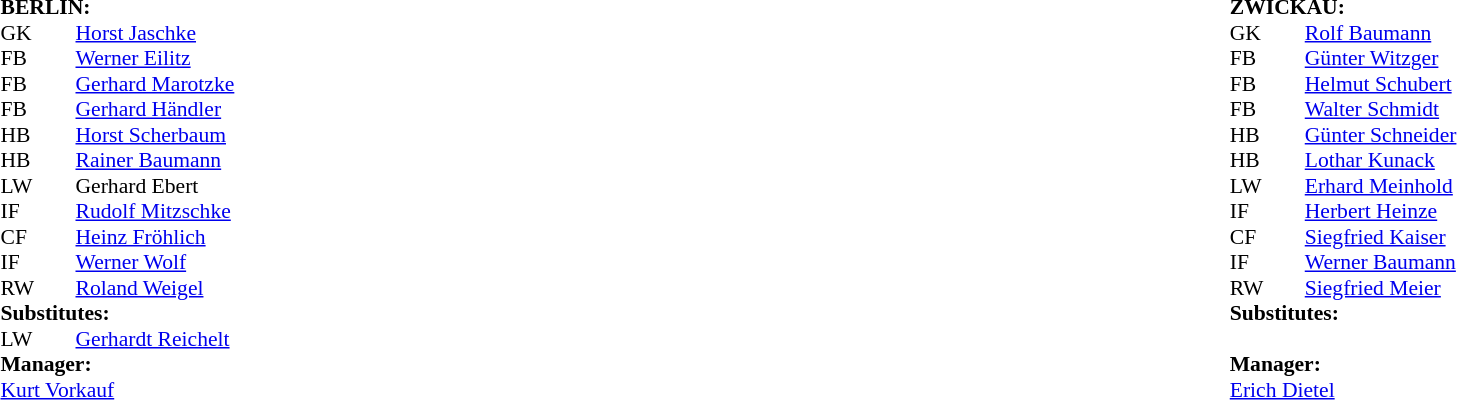<table width="100%">
<tr>
<td valign="top" width="50%"><br><table style="font-size: 90%" cellspacing="0" cellpadding="0">
<tr>
<td colspan="4"><strong>BERLIN:</strong></td>
</tr>
<tr>
<th width="25"></th>
<th width="25"></th>
</tr>
<tr>
<td>GK</td>
<td><strong></strong></td>
<td> <a href='#'>Horst Jaschke</a></td>
</tr>
<tr>
<td>FB</td>
<td><strong></strong></td>
<td> <a href='#'>Werner Eilitz</a></td>
</tr>
<tr>
<td>FB</td>
<td><strong></strong></td>
<td> <a href='#'>Gerhard Marotzke</a></td>
</tr>
<tr>
<td>FB</td>
<td><strong></strong></td>
<td> <a href='#'>Gerhard Händler</a></td>
</tr>
<tr>
<td>HB</td>
<td><strong></strong></td>
<td> <a href='#'>Horst Scherbaum</a></td>
</tr>
<tr>
<td>HB</td>
<td><strong></strong></td>
<td> <a href='#'>Rainer Baumann</a></td>
</tr>
<tr>
<td>LW</td>
<td><strong></strong></td>
<td> Gerhard Ebert</td>
<td></td>
<td></td>
</tr>
<tr>
<td>IF</td>
<td><strong></strong></td>
<td> <a href='#'>Rudolf Mitzschke</a></td>
</tr>
<tr>
<td>CF</td>
<td><strong></strong></td>
<td> <a href='#'>Heinz Fröhlich</a></td>
</tr>
<tr>
<td>IF</td>
<td><strong></strong></td>
<td> <a href='#'>Werner Wolf</a></td>
</tr>
<tr>
<td>RW</td>
<td><strong></strong></td>
<td> <a href='#'>Roland Weigel</a></td>
</tr>
<tr>
<td colspan=4><strong>Substitutes:</strong></td>
</tr>
<tr>
<td>LW</td>
<td><strong></strong></td>
<td> <a href='#'>Gerhardt Reichelt</a></td>
<td></td>
<td></td>
</tr>
<tr>
<td colspan=4><strong>Manager:</strong></td>
</tr>
<tr>
<td colspan="4"> <a href='#'>Kurt Vorkauf</a></td>
</tr>
</table>
</td>
<td valign="top" width="50%"><br><table style="font-size: 90%" cellspacing="0" cellpadding="0" align=center>
<tr>
<td colspan="4"><strong>ZWICKAU:</strong></td>
</tr>
<tr>
<th width="25"></th>
<th width="25"></th>
<th width="200"></th>
<th></th>
</tr>
<tr>
<td>GK</td>
<td><strong></strong></td>
<td> <a href='#'>Rolf Baumann</a></td>
</tr>
<tr>
<td>FB</td>
<td><strong></strong></td>
<td> <a href='#'>Günter Witzger</a></td>
</tr>
<tr>
<td>FB</td>
<td><strong></strong></td>
<td> <a href='#'>Helmut Schubert</a></td>
</tr>
<tr>
<td>FB</td>
<td><strong></strong></td>
<td> <a href='#'>Walter Schmidt</a></td>
</tr>
<tr>
<td>HB</td>
<td><strong></strong></td>
<td> <a href='#'>Günter Schneider</a></td>
</tr>
<tr>
<td>HB</td>
<td><strong></strong></td>
<td> <a href='#'>Lothar Kunack</a></td>
</tr>
<tr>
<td>LW</td>
<td><strong></strong></td>
<td> <a href='#'>Erhard Meinhold</a></td>
</tr>
<tr>
<td>IF</td>
<td><strong></strong></td>
<td> <a href='#'>Herbert Heinze</a></td>
</tr>
<tr>
<td>CF</td>
<td><strong></strong></td>
<td> <a href='#'>Siegfried Kaiser</a></td>
</tr>
<tr>
<td>IF</td>
<td><strong></strong></td>
<td> <a href='#'>Werner Baumann</a></td>
</tr>
<tr>
<td>RW</td>
<td><strong></strong></td>
<td> <a href='#'>Siegfried Meier</a></td>
</tr>
<tr>
<td colspan=4><strong>Substitutes:</strong></td>
</tr>
<tr>
<td><br></td>
</tr>
<tr>
<td colspan=4><strong>Manager:</strong></td>
</tr>
<tr>
<td colspan="4"> <a href='#'>Erich Dietel</a></td>
</tr>
</table>
</td>
</tr>
</table>
